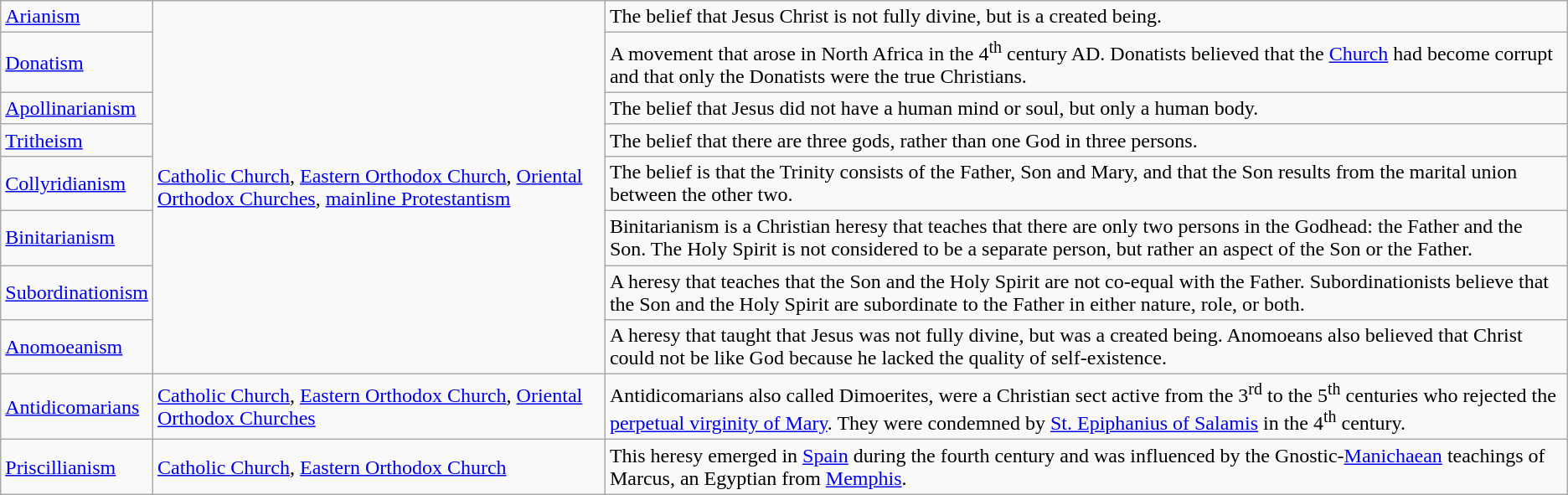<table class="wikitable">
<tr>
<td><a href='#'>Arianism</a></td>
<td rowspan="8"><a href='#'>Catholic Church</a>, <a href='#'>Eastern Orthodox Church</a>, <a href='#'>Oriental Orthodox Churches</a>, <a href='#'>mainline Protestantism</a></td>
<td>The belief that Jesus Christ is not fully divine, but is a created being.</td>
</tr>
<tr>
<td><a href='#'>Donatism</a></td>
<td>A movement that arose in North Africa in the 4<sup>th</sup> century AD. Donatists believed that the <a href='#'>Church</a> had become corrupt and that only the Donatists were the true Christians.</td>
</tr>
<tr>
<td><a href='#'>Apollinarianism</a></td>
<td>The belief that Jesus did not have a human mind or soul, but only a human body.</td>
</tr>
<tr>
<td><a href='#'>Tritheism</a></td>
<td>The belief that there are three gods, rather than one God in three persons.</td>
</tr>
<tr>
<td><a href='#'>Collyridianism</a></td>
<td>The belief is that the Trinity consists of the Father, Son and Mary, and that the Son results from the marital union between the other two.</td>
</tr>
<tr>
<td><a href='#'>Binitarianism</a></td>
<td>Binitarianism is a Christian heresy that teaches that there are only two persons in the Godhead: the Father and the Son. The Holy Spirit is not considered to be a separate person, but rather an aspect of the Son or the Father.</td>
</tr>
<tr>
<td><a href='#'>Subordinationism</a></td>
<td>A heresy that teaches that the Son and the Holy Spirit are not co-equal with the Father. Subordinationists believe that the Son and the Holy Spirit are subordinate to the Father in either nature, role, or both.</td>
</tr>
<tr>
<td><a href='#'>Anomoeanism</a></td>
<td>A heresy that taught that Jesus was not fully divine, but was a created being. Anomoeans also believed that Christ could not be like God because he lacked the quality of self-existence.</td>
</tr>
<tr>
<td><a href='#'>Antidicomarians</a></td>
<td><a href='#'>Catholic Church</a>, <a href='#'>Eastern Orthodox Church</a>, <a href='#'>Oriental Orthodox Churches</a></td>
<td>Antidicomarians also called Dimoerites, were a Christian sect active from the 3<sup>rd</sup> to the 5<sup>th</sup> centuries who rejected the <a href='#'>perpetual virginity of Mary</a>. They were condemned by <a href='#'>St. Epiphanius of Salamis</a> in the 4<sup>th</sup> century.</td>
</tr>
<tr>
<td><a href='#'>Priscillianism</a></td>
<td><a href='#'>Catholic Church</a>, <a href='#'>Eastern Orthodox Church</a></td>
<td>This heresy emerged in <a href='#'>Spain</a> during the fourth century and was influenced by the Gnostic-<a href='#'>Manichaean</a> teachings of Marcus, an Egyptian from <a href='#'>Memphis</a>.</td>
</tr>
</table>
